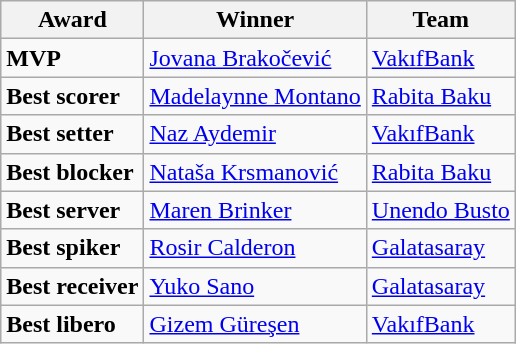<table class=wikitable>
<tr>
<th>Award</th>
<th>Winner</th>
<th>Team</th>
</tr>
<tr>
<td><strong>MVP</strong></td>
<td> <a href='#'>Jovana Brakočević</a></td>
<td> <a href='#'>VakıfBank</a></td>
</tr>
<tr>
<td><strong>Best scorer</strong></td>
<td> <a href='#'>Madelaynne Montano</a></td>
<td> <a href='#'>Rabita Baku</a></td>
</tr>
<tr>
<td><strong>Best setter</strong></td>
<td> <a href='#'>Naz Aydemir</a></td>
<td> <a href='#'>VakıfBank</a></td>
</tr>
<tr>
<td><strong>Best blocker</strong></td>
<td> <a href='#'>Nataša Krsmanović</a></td>
<td> <a href='#'>Rabita Baku</a></td>
</tr>
<tr>
<td><strong>Best server</strong></td>
<td> <a href='#'>Maren Brinker</a></td>
<td> <a href='#'>Unendo Busto</a></td>
</tr>
<tr>
<td><strong>Best spiker</strong></td>
<td> <a href='#'>Rosir Calderon</a></td>
<td> <a href='#'>Galatasaray</a></td>
</tr>
<tr>
<td><strong>Best receiver</strong></td>
<td> <a href='#'>Yuko Sano</a></td>
<td> <a href='#'>Galatasaray</a></td>
</tr>
<tr>
<td><strong>Best libero</strong></td>
<td> <a href='#'>Gizem Güreşen</a></td>
<td> <a href='#'>VakıfBank</a></td>
</tr>
</table>
